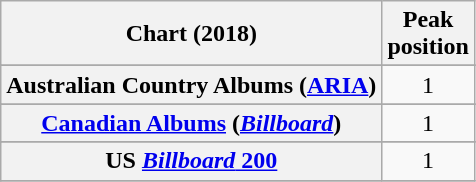<table class="wikitable sortable plainrowheaders" style="text-align:center">
<tr>
<th scope="col">Chart (2018)</th>
<th scope="col">Peak<br> position</th>
</tr>
<tr>
</tr>
<tr>
<th scope="row">Australian Country Albums (<a href='#'>ARIA</a>)</th>
<td>1</td>
</tr>
<tr>
</tr>
<tr>
</tr>
<tr>
<th scope="row"><a href='#'>Canadian Albums</a> (<em><a href='#'>Billboard</a></em>)</th>
<td>1</td>
</tr>
<tr>
</tr>
<tr>
</tr>
<tr>
</tr>
<tr>
</tr>
<tr>
</tr>
<tr>
</tr>
<tr>
</tr>
<tr>
<th scope="row">US <a href='#'><em>Billboard</em> 200</a></th>
<td>1</td>
</tr>
<tr>
</tr>
</table>
